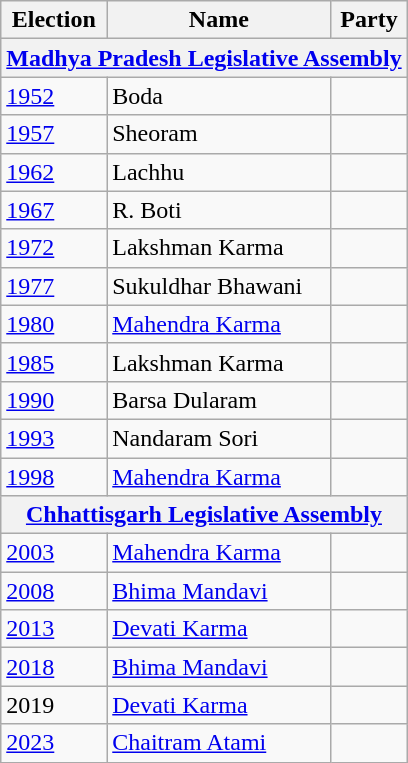<table class="sortable wikitable">
<tr>
<th>Election</th>
<th>Name</th>
<th colspan="2">Party</th>
</tr>
<tr>
<th colspan=4><a href='#'>Madhya Pradesh Legislative Assembly</a></th>
</tr>
<tr>
<td><a href='#'>1952</a></td>
<td>Boda</td>
<td></td>
</tr>
<tr>
<td><a href='#'>1957</a></td>
<td>Sheoram</td>
<td></td>
</tr>
<tr>
<td><a href='#'>1962</a></td>
<td>Lachhu</td>
<td></td>
</tr>
<tr>
<td><a href='#'>1967</a></td>
<td>R. Boti</td>
</tr>
<tr>
<td><a href='#'>1972</a></td>
<td>Lakshman Karma</td>
<td></td>
</tr>
<tr>
<td><a href='#'>1977</a></td>
<td>Sukuldhar Bhawani</td>
<td></td>
</tr>
<tr>
<td><a href='#'>1980</a></td>
<td><a href='#'>Mahendra Karma</a></td>
<td></td>
</tr>
<tr>
<td><a href='#'>1985</a></td>
<td>Lakshman Karma</td>
<td></td>
</tr>
<tr>
<td><a href='#'>1990</a></td>
<td>Barsa Dularam</td>
<td></td>
</tr>
<tr>
<td><a href='#'>1993</a></td>
<td>Nandaram Sori</td>
</tr>
<tr>
<td><a href='#'>1998</a></td>
<td><a href='#'>Mahendra Karma</a></td>
<td></td>
</tr>
<tr>
<th colspan=4><a href='#'>Chhattisgarh Legislative Assembly</a></th>
</tr>
<tr>
<td><a href='#'>2003</a></td>
<td><a href='#'>Mahendra Karma</a></td>
<td></td>
</tr>
<tr>
<td><a href='#'>2008</a></td>
<td><a href='#'>Bhima Mandavi</a></td>
<td></td>
</tr>
<tr>
<td><a href='#'>2013</a></td>
<td><a href='#'>Devati Karma</a></td>
<td></td>
</tr>
<tr>
<td><a href='#'>2018</a></td>
<td><a href='#'>Bhima Mandavi</a></td>
<td></td>
</tr>
<tr>
<td>2019</td>
<td><a href='#'>Devati Karma</a></td>
<td></td>
</tr>
<tr>
<td><a href='#'>2023</a></td>
<td><a href='#'>Chaitram Atami</a></td>
<td></td>
</tr>
</table>
